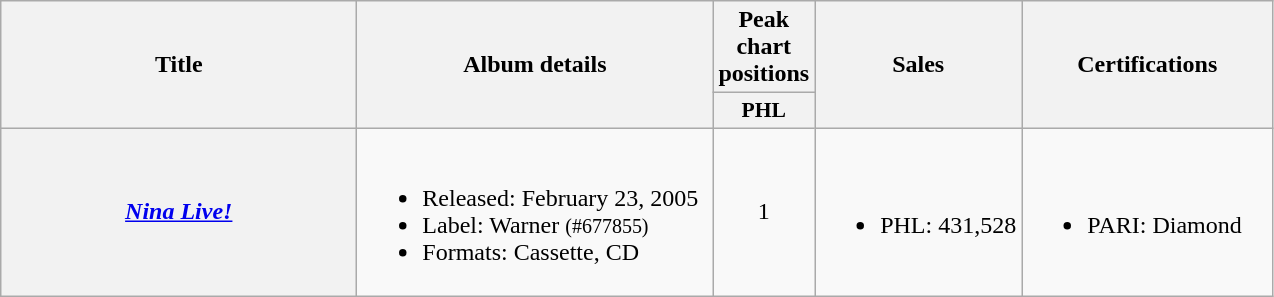<table class="wikitable plainrowheaders" style="text-align:center;" border="1">
<tr>
<th scope="col" rowspan="2" width="230">Title</th>
<th scope="col" rowspan="2" width="230">Album details</th>
<th>Peak chart positions</th>
<th rowspan="2">Sales</th>
<th rowspan="2" scope="col" width="160">Certifications</th>
</tr>
<tr>
<th scope="col" style="width:3em; font-size:90%;">PHL<br></th>
</tr>
<tr>
<th scope="row"><em><a href='#'>Nina Live!</a></em></th>
<td align="left"><br><ul><li>Released: February 23, 2005</li><li>Label: Warner <small>(#677855)</small></li><li>Formats: Cassette, CD</li></ul></td>
<td>1</td>
<td><br><ul><li>PHL: 431,528</li></ul></td>
<td align="left"><br><ul><li>PARI: Diamond</li></ul></td>
</tr>
</table>
